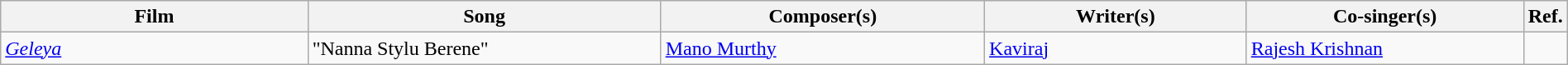<table class="wikitable plainrowheaders" width="100%" textcolor:#000;">
<tr>
<th scope="col" width=20%><strong>Film</strong></th>
<th scope="col" width=23%><strong>Song</strong></th>
<th scope="col" width=21%><strong>Composer(s)</strong></th>
<th scope="col" width=17%><strong>Writer(s)</strong></th>
<th scope="col" width=18%><strong>Co-singer(s)</strong></th>
<th scope="col" width=1%><strong>Ref.</strong></th>
</tr>
<tr>
<td><em><a href='#'>Geleya</a></em></td>
<td>"Nanna Stylu Berene"</td>
<td><a href='#'>Mano Murthy</a></td>
<td><a href='#'>Kaviraj</a></td>
<td><a href='#'>Rajesh Krishnan</a></td>
<td></td>
</tr>
</table>
